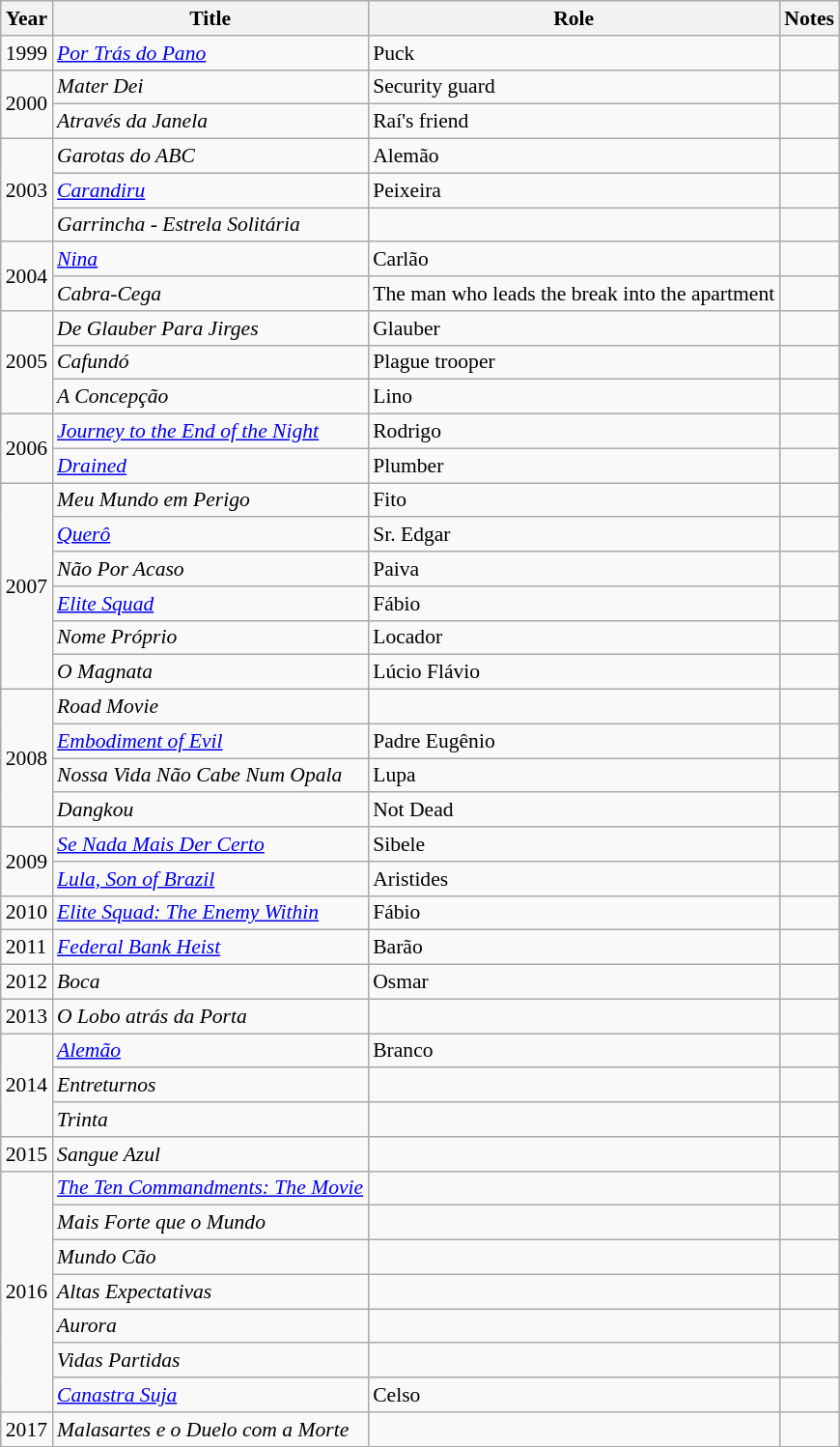<table class="wikitable" style="font-size: 90%;">
<tr>
<th>Year</th>
<th>Title</th>
<th>Role</th>
<th>Notes</th>
</tr>
<tr>
<td>1999</td>
<td><em><a href='#'>Por Trás do Pano</a></em></td>
<td>Puck</td>
<td></td>
</tr>
<tr>
<td rowspan="2">2000</td>
<td><em>Mater Dei</em></td>
<td>Security guard</td>
<td></td>
</tr>
<tr>
<td><em>Através da Janela</em></td>
<td>Raí's friend</td>
<td></td>
</tr>
<tr>
<td rowspan="3">2003</td>
<td><em>Garotas do ABC</em></td>
<td>Alemão</td>
<td></td>
</tr>
<tr>
<td><em><a href='#'>Carandiru</a></em></td>
<td>Peixeira</td>
<td></td>
</tr>
<tr>
<td><em>Garrincha - Estrela Solitária</em></td>
<td></td>
<td></td>
</tr>
<tr>
<td rowspan="2">2004</td>
<td><em><a href='#'>Nina</a></em></td>
<td>Carlão</td>
<td></td>
</tr>
<tr>
<td><em>Cabra-Cega</em></td>
<td>The man who leads the break into the apartment</td>
<td></td>
</tr>
<tr>
<td rowspan="3">2005</td>
<td><em>De Glauber Para Jirges</em></td>
<td>Glauber</td>
<td></td>
</tr>
<tr>
<td><em>Cafundó</em></td>
<td>Plague trooper</td>
<td></td>
</tr>
<tr>
<td><em>A Concepção</em></td>
<td>Lino</td>
<td></td>
</tr>
<tr>
<td rowspan="2">2006</td>
<td><em><a href='#'>Journey to the End of the Night</a></em></td>
<td>Rodrigo</td>
<td></td>
</tr>
<tr>
<td><em><a href='#'>Drained</a></em></td>
<td>Plumber</td>
<td></td>
</tr>
<tr>
<td rowspan="6">2007</td>
<td><em>Meu Mundo em Perigo</em></td>
<td>Fito</td>
<td></td>
</tr>
<tr>
<td><em><a href='#'>Querô</a></em></td>
<td>Sr. Edgar</td>
<td></td>
</tr>
<tr>
<td><em>Não Por Acaso</em></td>
<td>Paiva</td>
<td></td>
</tr>
<tr>
<td><em><a href='#'>Elite Squad</a></em></td>
<td>Fábio</td>
<td></td>
</tr>
<tr>
<td><em>Nome Próprio</em></td>
<td>Locador</td>
<td></td>
</tr>
<tr>
<td><em>O Magnata</em></td>
<td>Lúcio Flávio</td>
<td></td>
</tr>
<tr>
<td rowspan="4">2008</td>
<td><em>Road Movie</em></td>
<td></td>
<td></td>
</tr>
<tr>
<td><em><a href='#'>Embodiment of Evil</a></em></td>
<td>Padre Eugênio</td>
<td></td>
</tr>
<tr>
<td><em>Nossa Vida Não Cabe Num Opala</em></td>
<td>Lupa</td>
<td></td>
</tr>
<tr>
<td><em>Dangkou</em></td>
<td>Not Dead</td>
<td></td>
</tr>
<tr>
<td rowspan="2">2009</td>
<td><em><a href='#'>Se Nada Mais Der Certo</a></em></td>
<td>Sibele</td>
<td></td>
</tr>
<tr>
<td><em><a href='#'>Lula, Son of Brazil</a></em></td>
<td>Aristides</td>
<td></td>
</tr>
<tr>
<td>2010</td>
<td><em><a href='#'>Elite Squad: The Enemy Within</a></em></td>
<td>Fábio</td>
<td></td>
</tr>
<tr>
<td>2011</td>
<td><em><a href='#'>Federal Bank Heist</a></em></td>
<td>Barão</td>
<td></td>
</tr>
<tr>
<td>2012</td>
<td><em>Boca</em></td>
<td>Osmar</td>
<td></td>
</tr>
<tr>
<td>2013</td>
<td><em>O Lobo atrás da Porta</em></td>
<td></td>
<td></td>
</tr>
<tr>
<td rowspan="3">2014</td>
<td><em><a href='#'>Alemão</a></em></td>
<td>Branco</td>
<td></td>
</tr>
<tr>
<td><em>Entreturnos</em></td>
<td></td>
<td></td>
</tr>
<tr>
<td><em>Trinta</em></td>
<td></td>
<td></td>
</tr>
<tr>
<td>2015</td>
<td><em>Sangue Azul</em></td>
<td></td>
<td></td>
</tr>
<tr>
<td rowspan="7">2016</td>
<td><em><a href='#'>The Ten Commandments: The Movie</a></em></td>
<td></td>
<td></td>
</tr>
<tr>
<td><em>Mais Forte que o Mundo</em></td>
<td></td>
<td></td>
</tr>
<tr>
<td><em>Mundo Cão</em></td>
<td></td>
<td></td>
</tr>
<tr>
<td><em>Altas Expectativas</em></td>
<td></td>
<td></td>
</tr>
<tr>
<td><em>Aurora</em></td>
<td></td>
<td></td>
</tr>
<tr>
<td><em>Vidas Partidas</em></td>
<td></td>
<td></td>
</tr>
<tr>
<td><em><a href='#'>Canastra Suja</a></em></td>
<td>Celso</td>
<td></td>
</tr>
<tr>
<td>2017</td>
<td><em>Malasartes e o Duelo com a Morte</em></td>
<td></td>
<td></td>
</tr>
</table>
